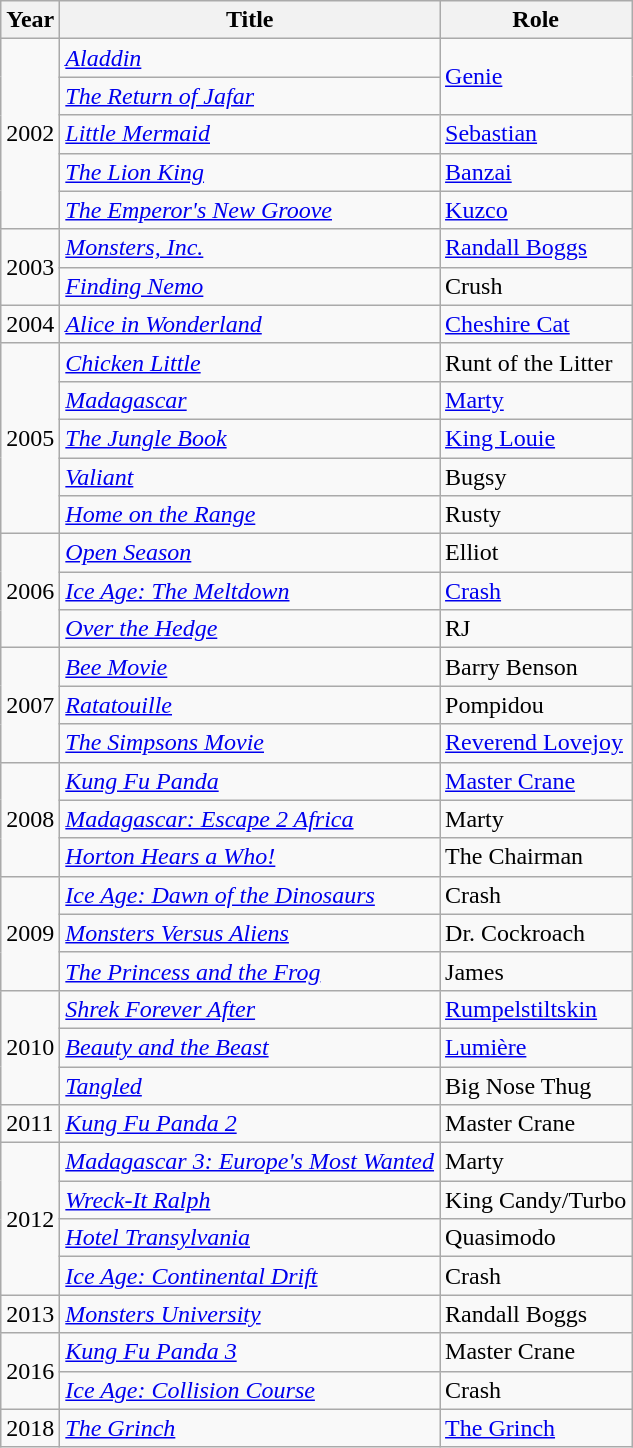<table class="wikitable sortable">
<tr>
<th>Year</th>
<th>Title</th>
<th>Role</th>
</tr>
<tr>
<td rowspan="5">2002</td>
<td><em><a href='#'>Aladdin</a></em></td>
<td rowspan="2"><a href='#'>Genie</a></td>
</tr>
<tr>
<td><em><a href='#'>The Return of Jafar</a></em></td>
</tr>
<tr>
<td><em><a href='#'>Little Mermaid</a></em></td>
<td><a href='#'>Sebastian</a></td>
</tr>
<tr>
<td><em><a href='#'>The Lion King</a></em></td>
<td><a href='#'>Banzai</a></td>
</tr>
<tr>
<td><em><a href='#'>The Emperor's New Groove</a></em></td>
<td><a href='#'>Kuzco</a></td>
</tr>
<tr>
<td rowspan="2">2003</td>
<td><em><a href='#'>Monsters, Inc.</a></em></td>
<td><a href='#'>Randall Boggs</a></td>
</tr>
<tr>
<td><em><a href='#'>Finding Nemo</a></em></td>
<td>Crush</td>
</tr>
<tr>
<td>2004</td>
<td><em><a href='#'>Alice in Wonderland</a></em></td>
<td><a href='#'>Cheshire Cat</a></td>
</tr>
<tr>
<td rowspan="5">2005</td>
<td><em><a href='#'>Chicken Little</a></em></td>
<td>Runt of the Litter</td>
</tr>
<tr>
<td><em><a href='#'>Madagascar</a></em></td>
<td><a href='#'>Marty</a></td>
</tr>
<tr>
<td><em><a href='#'>The Jungle Book</a></em></td>
<td><a href='#'>King Louie</a></td>
</tr>
<tr>
<td><em><a href='#'>Valiant</a></em></td>
<td>Bugsy</td>
</tr>
<tr>
<td><em><a href='#'>Home on the Range</a></em></td>
<td>Rusty</td>
</tr>
<tr>
<td rowspan="3">2006</td>
<td><em><a href='#'>Open Season</a></em></td>
<td>Elliot</td>
</tr>
<tr>
<td><em><a href='#'>Ice Age: The Meltdown</a></em></td>
<td><a href='#'>Crash</a></td>
</tr>
<tr>
<td><em><a href='#'>Over the Hedge</a></em></td>
<td>RJ</td>
</tr>
<tr>
<td rowspan="3">2007</td>
<td><em><a href='#'>Bee Movie</a></em></td>
<td>Barry Benson</td>
</tr>
<tr>
<td><em><a href='#'>Ratatouille</a></em></td>
<td>Pompidou</td>
</tr>
<tr>
<td><em><a href='#'>The Simpsons Movie</a></em></td>
<td><a href='#'>Reverend Lovejoy</a></td>
</tr>
<tr>
<td rowspan="3">2008</td>
<td><em><a href='#'>Kung Fu Panda</a></em></td>
<td><a href='#'>Master Crane</a></td>
</tr>
<tr>
<td><em><a href='#'>Madagascar: Escape 2 Africa</a></em></td>
<td>Marty</td>
</tr>
<tr>
<td><em><a href='#'>Horton Hears a Who!</a></em></td>
<td>The Chairman</td>
</tr>
<tr>
<td rowspan="3">2009</td>
<td><em><a href='#'>Ice Age: Dawn of the Dinosaurs</a></em></td>
<td>Crash</td>
</tr>
<tr>
<td><em><a href='#'>Monsters Versus Aliens</a></em></td>
<td>Dr. Cockroach</td>
</tr>
<tr>
<td><em><a href='#'>The Princess and the Frog</a></em></td>
<td>James</td>
</tr>
<tr>
<td rowspan="3">2010</td>
<td><em><a href='#'>Shrek Forever After</a></em></td>
<td><a href='#'>Rumpelstiltskin</a></td>
</tr>
<tr>
<td><em><a href='#'>Beauty and the Beast</a></em></td>
<td><a href='#'>Lumière</a></td>
</tr>
<tr>
<td><em><a href='#'>Tangled</a></em></td>
<td>Big Nose Thug</td>
</tr>
<tr>
<td>2011</td>
<td><em><a href='#'>Kung Fu Panda 2</a></em></td>
<td>Master Crane</td>
</tr>
<tr>
<td rowspan="4">2012</td>
<td><em><a href='#'>Madagascar 3: Europe's Most Wanted</a></em></td>
<td>Marty</td>
</tr>
<tr>
<td><em><a href='#'>Wreck-It Ralph</a></em></td>
<td>King Candy/Turbo</td>
</tr>
<tr>
<td><em><a href='#'>Hotel Transylvania</a></em></td>
<td>Quasimodo</td>
</tr>
<tr>
<td><em><a href='#'>Ice Age: Continental Drift</a></em></td>
<td>Crash</td>
</tr>
<tr>
<td>2013</td>
<td><em><a href='#'>Monsters University</a></em></td>
<td>Randall Boggs</td>
</tr>
<tr>
<td rowspan="2">2016</td>
<td><em><a href='#'>Kung Fu Panda 3</a></em></td>
<td>Master Crane</td>
</tr>
<tr>
<td><em><a href='#'>Ice Age: Collision Course</a></em></td>
<td>Crash</td>
</tr>
<tr>
<td>2018</td>
<td><em><a href='#'>The Grinch</a></em></td>
<td><a href='#'>The Grinch</a></td>
</tr>
</table>
